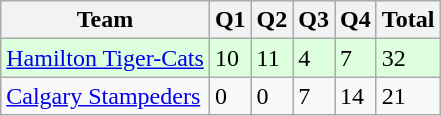<table class="wikitable">
<tr>
<th>Team</th>
<th>Q1</th>
<th>Q2</th>
<th>Q3</th>
<th>Q4</th>
<th>Total</th>
</tr>
<tr style="background-color:#ddffdd">
<td><a href='#'>Hamilton Tiger-Cats</a></td>
<td>10</td>
<td>11</td>
<td>4</td>
<td>7</td>
<td>32</td>
</tr>
<tr>
<td><a href='#'>Calgary Stampeders</a></td>
<td>0</td>
<td>0</td>
<td>7</td>
<td>14</td>
<td>21</td>
</tr>
</table>
